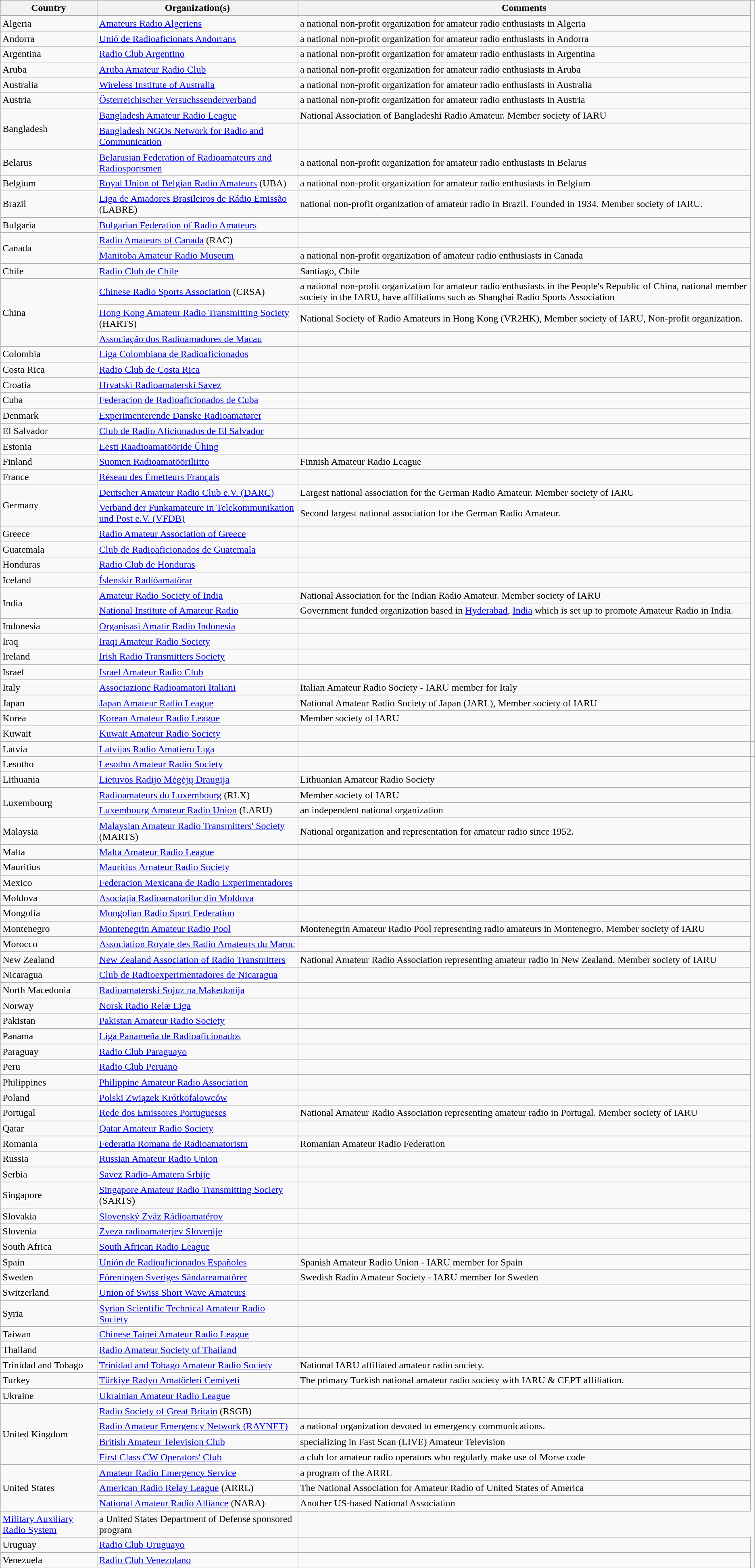<table class="wikitable">
<tr>
<th>Country</th>
<th>Organization(s)</th>
<th>Comments</th>
</tr>
<tr>
<td>Algeria</td>
<td><a href='#'>Amateurs Radio Algeriens</a></td>
<td>a national non-profit organization for amateur radio enthusiasts in Algeria</td>
</tr>
<tr>
<td>Andorra</td>
<td><a href='#'>Unió de Radioaficionats Andorrans</a></td>
<td>a national non-profit organization for amateur radio enthusiasts in Andorra</td>
</tr>
<tr>
<td>Argentina</td>
<td><a href='#'>Radio Club Argentino</a></td>
<td>a national non-profit organization for amateur radio enthusiasts in Argentina</td>
</tr>
<tr>
<td>Aruba</td>
<td><a href='#'>Aruba Amateur Radio Club</a></td>
<td>a national non-profit organization for amateur radio enthusiasts in Aruba</td>
</tr>
<tr>
<td>Australia</td>
<td><a href='#'>Wireless Institute of Australia</a></td>
<td>a national non-profit organization for amateur radio enthusiasts in Australia</td>
</tr>
<tr>
<td>Austria</td>
<td><a href='#'>Österreichischer Versuchssenderverband</a></td>
<td>a national non-profit organization for amateur radio enthusiasts in Austria</td>
</tr>
<tr>
<td rowspan="2">Bangladesh</td>
<td><a href='#'>Bangladesh Amateur Radio League</a></td>
<td>National Association of Bangladeshi Radio Amateur. Member society of IARU</td>
</tr>
<tr>
<td><a href='#'>Bangladesh NGOs Network for Radio and Communication</a></td>
<td></td>
</tr>
<tr>
<td>Belarus</td>
<td><a href='#'>Belarusian Federation of Radioamateurs and Radiosportsmen</a></td>
<td>a national non-profit organization for amateur radio enthusiasts in Belarus</td>
</tr>
<tr>
<td>Belgium</td>
<td><a href='#'>Royal Union of Belgian Radio Amateurs</a> (UBA)</td>
<td>a national non-profit organization for amateur radio enthusiasts in Belgium</td>
</tr>
<tr>
<td>Brazil</td>
<td><a href='#'>Liga de Amadores Brasileiros de Rádio Emissão</a> (LABRE)</td>
<td>national non-profit organization of amateur radio in Brazil. Founded in 1934. Member society of IARU.</td>
</tr>
<tr>
<td>Bulgaria</td>
<td><a href='#'>Bulgarian Federation of Radio Amateurs</a></td>
<td></td>
</tr>
<tr>
<td rowspan="2">Canada</td>
<td><a href='#'>Radio Amateurs of Canada</a> (RAC)</td>
<td></td>
</tr>
<tr>
<td><a href='#'>Manitoba Amateur Radio Museum</a></td>
<td>a national non-profit organization of amateur radio enthusiasts in Canada</td>
</tr>
<tr>
<td>Chile</td>
<td><a href='#'>Radio Club de Chile</a></td>
<td>Santiago, Chile</td>
</tr>
<tr>
<td rowspan="3">China</td>
<td><a href='#'>Chinese Radio Sports Association</a> (CRSA)</td>
<td>a national non-profit organization for amateur radio enthusiasts in the People's Republic of China, national member society in the IARU, have affiliations such as Shanghai Radio Sports Association</td>
</tr>
<tr>
<td><a href='#'>Hong Kong Amateur Radio Transmitting Society</a> (HARTS)</td>
<td>National Society of Radio Amateurs in Hong Kong (VR2HK), Member society of IARU, Non-profit organization.</td>
</tr>
<tr>
<td><a href='#'>Associação dos Radioamadores de Macau</a></td>
<td></td>
</tr>
<tr>
<td>Colombia</td>
<td><a href='#'>Liga Colombiana de Radioaficionados</a></td>
<td></td>
</tr>
<tr>
<td>Costa Rica</td>
<td><a href='#'>Radio Club de Costa Rica</a></td>
<td></td>
</tr>
<tr>
<td>Croatia</td>
<td><a href='#'>Hrvatski Radioamaterski Savez</a></td>
<td></td>
</tr>
<tr>
<td>Cuba</td>
<td><a href='#'>Federacion de Radioaficionados de Cuba</a></td>
<td></td>
</tr>
<tr>
<td>Denmark</td>
<td><a href='#'>Experimenterende Danske Radioamatører</a></td>
<td></td>
</tr>
<tr>
<td>El Salvador</td>
<td><a href='#'>Club de Radio Aficionados de El Salvador</a></td>
<td></td>
</tr>
<tr>
<td>Estonia</td>
<td><a href='#'>Eesti Raadioamatööride Ühing</a></td>
<td></td>
</tr>
<tr>
<td>Finland</td>
<td><a href='#'>Suomen Radioamatööriliitto</a></td>
<td>Finnish Amateur Radio League</td>
</tr>
<tr>
<td>France</td>
<td><a href='#'>Réseau des Émetteurs Français</a></td>
<td></td>
</tr>
<tr>
<td rowspan="2">Germany</td>
<td><a href='#'>Deutscher Amateur Radio Club e.V. (DARC)</a></td>
<td>Largest national association for the German Radio Amateur. Member society of IARU</td>
</tr>
<tr>
<td><a href='#'>Verband der Funkamateure in Telekommunikation und Post e.V. (VFDB)</a></td>
<td>Second largest national association for the German Radio Amateur.</td>
</tr>
<tr>
<td>Greece</td>
<td><a href='#'>Radio Amateur Association of Greece</a></td>
<td></td>
</tr>
<tr>
<td>Guatemala</td>
<td><a href='#'>Club de Radioaficionados de Guatemala</a></td>
<td></td>
</tr>
<tr>
<td>Honduras</td>
<td><a href='#'>Radio Club de Honduras</a></td>
<td></td>
</tr>
<tr>
<td>Iceland</td>
<td><a href='#'>Íslenskir Radíóamatörar</a></td>
<td></td>
</tr>
<tr>
<td rowspan="2">India</td>
<td><a href='#'>Amateur Radio Society of India</a></td>
<td>National Association for the Indian Radio Amateur. Member society of IARU</td>
</tr>
<tr>
<td><a href='#'>National Institute of Amateur Radio</a></td>
<td>Government funded organization based in <a href='#'>Hyderabad</a>, <a href='#'>India</a> which is set up to promote Amateur Radio in India.</td>
</tr>
<tr>
<td>Indonesia</td>
<td><a href='#'>Organisasi Amatir Radio Indonesia</a></td>
<td></td>
</tr>
<tr>
<td>Iraq</td>
<td><a href='#'>Iraqi Amateur Radio Society</a></td>
<td></td>
</tr>
<tr>
<td>Ireland</td>
<td><a href='#'>Irish Radio Transmitters Society</a></td>
<td></td>
</tr>
<tr>
<td>Israel</td>
<td><a href='#'>Israel Amateur Radio Club</a></td>
<td></td>
</tr>
<tr>
<td>Italy</td>
<td><a href='#'>Associazione Radioamatori Italiani</a></td>
<td>Italian Amateur Radio Society - IARU member for Italy</td>
</tr>
<tr>
<td>Japan</td>
<td><a href='#'>Japan Amateur Radio League</a></td>
<td>National Amateur Radio Society of Japan (JARL), Member society of IARU</td>
</tr>
<tr>
<td>Korea</td>
<td><a href='#'>Korean Amateur Radio League</a></td>
<td>Member society of IARU</td>
</tr>
<tr>
<td>Kuwait</td>
<td><a href='#'>Kuwait Amateur Radio Society</a></td>
<td></td>
</tr>
<tr>
<td>Latvia</td>
<td><a href='#'>Latvijas Radio Amatieru Līga</a></td>
<td></td>
<td></td>
</tr>
<tr>
<td>Lesotho</td>
<td><a href='#'>Lesotho Amateur Radio Society</a></td>
<td></td>
</tr>
<tr>
<td>Lithuania</td>
<td><a href='#'>Lietuvos Radijo Mėgėjų Draugija</a></td>
<td>Lithuanian Amateur Radio Society</td>
</tr>
<tr>
<td rowspan="2">Luxembourg</td>
<td><a href='#'>Radioamateurs du Luxembourg</a> (RLX)</td>
<td>Member society of IARU</td>
</tr>
<tr>
<td><a href='#'>Luxembourg Amateur Radio Union</a> (LARU)</td>
<td>an independent national organization</td>
</tr>
<tr>
<td>Malaysia</td>
<td><a href='#'>Malaysian Amateur Radio Transmitters' Society</a> (MARTS)</td>
<td>National organization and representation for amateur radio since 1952.</td>
</tr>
<tr>
<td>Malta</td>
<td><a href='#'>Malta Amateur Radio League</a></td>
<td></td>
</tr>
<tr>
<td>Mauritius</td>
<td><a href='#'>Mauritius Amateur Radio Society</a></td>
<td></td>
</tr>
<tr>
<td>Mexico</td>
<td><a href='#'>Federacion Mexicana de Radio Experimentadores</a></td>
<td></td>
</tr>
<tr>
<td>Moldova</td>
<td><a href='#'>Asociația Radioamatorilor din Moldova</a></td>
<td></td>
</tr>
<tr>
<td>Mongolia</td>
<td><a href='#'>Mongolian Radio Sport Federation</a></td>
<td></td>
</tr>
<tr>
<td>Montenegro</td>
<td><a href='#'>Montenegrin Amateur Radio Pool</a></td>
<td>Montenegrin Amateur Radio Pool representing radio amateurs in Montenegro. Member society of IARU</td>
</tr>
<tr>
<td>Morocco</td>
<td><a href='#'>Association Royale des Radio Amateurs du Maroc</a></td>
<td></td>
</tr>
<tr>
<td>New Zealand</td>
<td><a href='#'>New Zealand Association of Radio Transmitters</a></td>
<td>National Amateur Radio Association representing amateur radio in New Zealand. Member society of IARU</td>
</tr>
<tr>
<td>Nicaragua</td>
<td><a href='#'>Club de Radioexperimentadores de Nicaragua</a></td>
<td></td>
</tr>
<tr>
<td>North Macedonia</td>
<td><a href='#'>Radioamaterski Sojuz na Makedonija</a></td>
<td></td>
</tr>
<tr>
<td>Norway</td>
<td><a href='#'>Norsk Radio Relæ Liga</a></td>
<td></td>
</tr>
<tr>
<td>Pakistan</td>
<td><a href='#'>Pakistan Amateur Radio Society</a></td>
<td></td>
</tr>
<tr>
<td>Panama</td>
<td><a href='#'>Liga Panameña de Radioaficionados</a></td>
<td></td>
</tr>
<tr>
<td>Paraguay</td>
<td><a href='#'>Radio Club Paraguayo</a></td>
<td></td>
</tr>
<tr>
<td>Peru</td>
<td><a href='#'>Radio Club Peruano</a></td>
<td></td>
</tr>
<tr>
<td>Philippines</td>
<td><a href='#'>Philippine Amateur Radio Association</a></td>
<td></td>
</tr>
<tr>
<td>Poland</td>
<td><a href='#'>Polski Związek Krótkofalowców</a></td>
<td></td>
</tr>
<tr>
<td>Portugal</td>
<td><a href='#'>Rede dos Emissores Portugueses</a></td>
<td>National Amateur Radio Association representing amateur radio in Portugal. Member society of IARU</td>
</tr>
<tr>
<td>Qatar</td>
<td><a href='#'>Qatar Amateur Radio Society</a></td>
<td></td>
</tr>
<tr>
<td>Romania</td>
<td><a href='#'>Federatia Romana de Radioamatorism</a></td>
<td>Romanian Amateur Radio Federation</td>
</tr>
<tr>
<td>Russia</td>
<td><a href='#'>Russian Amateur Radio Union</a></td>
<td></td>
</tr>
<tr>
<td>Serbia</td>
<td><a href='#'>Savez Radio-Amatera Srbije</a></td>
<td></td>
</tr>
<tr>
<td>Singapore</td>
<td><a href='#'>Singapore Amateur Radio Transmitting Society</a> (SARTS)</td>
<td></td>
</tr>
<tr>
<td>Slovakia</td>
<td><a href='#'>Slovenský Zväz Rádioamatérov</a></td>
<td></td>
</tr>
<tr>
<td>Slovenia</td>
<td><a href='#'>Zveza radioamaterjev Slovenije</a></td>
<td></td>
</tr>
<tr>
<td>South Africa</td>
<td><a href='#'>South African Radio League</a></td>
<td></td>
</tr>
<tr>
<td>Spain</td>
<td><a href='#'>Unión de Radioaficionados Españoles</a></td>
<td>Spanish Amateur Radio Union - IARU member for Spain</td>
</tr>
<tr>
<td>Sweden</td>
<td><a href='#'>Föreningen Sveriges Sändareamatörer</a></td>
<td>Swedish Radio Amateur Society - IARU member for Sweden</td>
</tr>
<tr>
<td>Switzerland</td>
<td><a href='#'>Union of Swiss Short Wave Amateurs</a></td>
<td></td>
</tr>
<tr>
<td>Syria</td>
<td><a href='#'>Syrian Scientific Technical Amateur Radio Society</a></td>
<td></td>
</tr>
<tr>
<td>Taiwan</td>
<td><a href='#'>Chinese Taipei Amateur Radio League</a></td>
<td></td>
</tr>
<tr>
<td>Thailand</td>
<td><a href='#'>Radio Amateur Society of Thailand</a></td>
<td></td>
</tr>
<tr>
<td>Trinidad and Tobago</td>
<td><a href='#'>Trinidad and Tobago Amateur Radio Society</a></td>
<td>National IARU affiliated amateur radio society.</td>
</tr>
<tr>
</tr>
<tr>
<td>Turkey</td>
<td><a href='#'>Türkiye Radyo Amatörleri Cemiyeti</a></td>
<td>The primary Turkish national amateur radio society with IARU & CEPT affiliation.</td>
</tr>
<tr>
<td>Ukraine</td>
<td><a href='#'>Ukrainian Amateur Radio League</a></td>
<td></td>
</tr>
<tr>
<td rowspan="4">United Kingdom</td>
<td><a href='#'>Radio Society of Great Britain</a> (RSGB)</td>
<td></td>
</tr>
<tr>
<td><a href='#'>Radio Amateur Emergency Network (RAYNET)</a></td>
<td>a national organization devoted to emergency communications.</td>
</tr>
<tr>
<td><a href='#'>British Amateur Television Club</a></td>
<td>specializing in Fast Scan (LIVE) Amateur Television</td>
</tr>
<tr>
<td><a href='#'>First Class CW Operators' Club</a></td>
<td>a club for amateur radio operators who regularly make use of Morse code</td>
</tr>
<tr>
<td rowspan="3">United States</td>
<td><a href='#'>Amateur Radio Emergency Service</a></td>
<td>a program of the ARRL</td>
</tr>
<tr>
<td><a href='#'>American Radio Relay League</a> (ARRL)</td>
<td>The National Association for Amateur Radio of United States of America</td>
</tr>
<tr>
<td><a href='#'>National Amateur Radio Alliance</a> (NARA)</td>
<td>Another US-based National Association</td>
</tr>
<tr>
<td><a href='#'>Military Auxiliary Radio System</a></td>
<td>a United States Department of Defense sponsored program</td>
</tr>
<tr>
<td>Uruguay</td>
<td><a href='#'>Radio Club Uruguayo</a></td>
<td></td>
</tr>
<tr>
<td>Venezuela</td>
<td><a href='#'>Radio Club Venezolano</a></td>
<td></td>
</tr>
</table>
